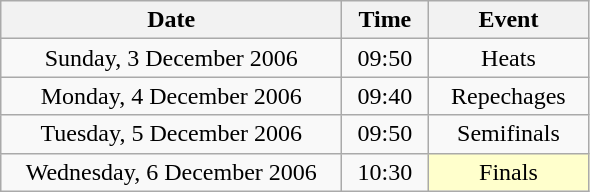<table class = "wikitable" style="text-align:center;">
<tr>
<th width=220>Date</th>
<th width=50>Time</th>
<th width=100>Event</th>
</tr>
<tr>
<td>Sunday, 3 December 2006</td>
<td>09:50</td>
<td>Heats</td>
</tr>
<tr>
<td>Monday, 4 December 2006</td>
<td>09:40</td>
<td>Repechages</td>
</tr>
<tr>
<td>Tuesday, 5 December 2006</td>
<td>09:50</td>
<td>Semifinals</td>
</tr>
<tr>
<td>Wednesday, 6 December 2006</td>
<td>10:30</td>
<td bgcolor=ffffcc>Finals</td>
</tr>
</table>
